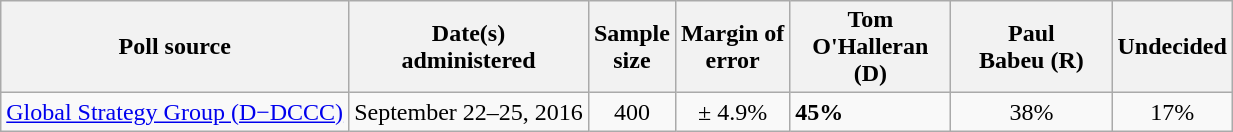<table class="wikitable">
<tr>
<th>Poll source</th>
<th>Date(s)<br>administered</th>
<th>Sample<br>size</th>
<th>Margin of<br>error</th>
<th style="width:100px;">Tom<br>O'Halleran (D)</th>
<th style="width:100px;">Paul<br>Babeu (R)</th>
<th>Undecided</th>
</tr>
<tr>
<td><a href='#'>Global Strategy Group (D−DCCC)</a></td>
<td align=center>September 22–25, 2016</td>
<td align=center>400</td>
<td align=center>± 4.9%</td>
<td><strong>45%</strong></td>
<td align=center>38%</td>
<td align=center>17%</td>
</tr>
</table>
